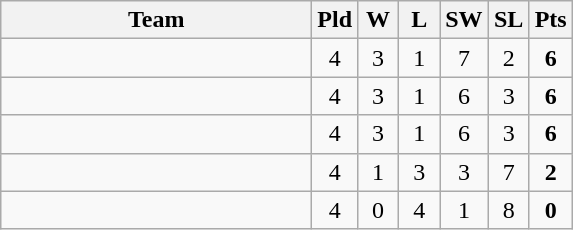<table class=wikitable style="text-align:center">
<tr>
<th width=200>Team</th>
<th width=20>Pld</th>
<th width=20>W</th>
<th width=20>L</th>
<th width=20>SW</th>
<th width=20>SL</th>
<th width=20>Pts</th>
</tr>
<tr>
<td align=left></td>
<td>4</td>
<td>3</td>
<td>1</td>
<td>7</td>
<td>2</td>
<td><strong>6</strong></td>
</tr>
<tr>
<td align=left></td>
<td>4</td>
<td>3</td>
<td>1</td>
<td>6</td>
<td>3</td>
<td><strong>6</strong></td>
</tr>
<tr>
<td align=left></td>
<td>4</td>
<td>3</td>
<td>1</td>
<td>6</td>
<td>3</td>
<td><strong>6</strong></td>
</tr>
<tr>
<td align=left></td>
<td>4</td>
<td>1</td>
<td>3</td>
<td>3</td>
<td>7</td>
<td><strong>2</strong></td>
</tr>
<tr>
<td align=left></td>
<td>4</td>
<td>0</td>
<td>4</td>
<td>1</td>
<td>8</td>
<td><strong>0</strong></td>
</tr>
</table>
